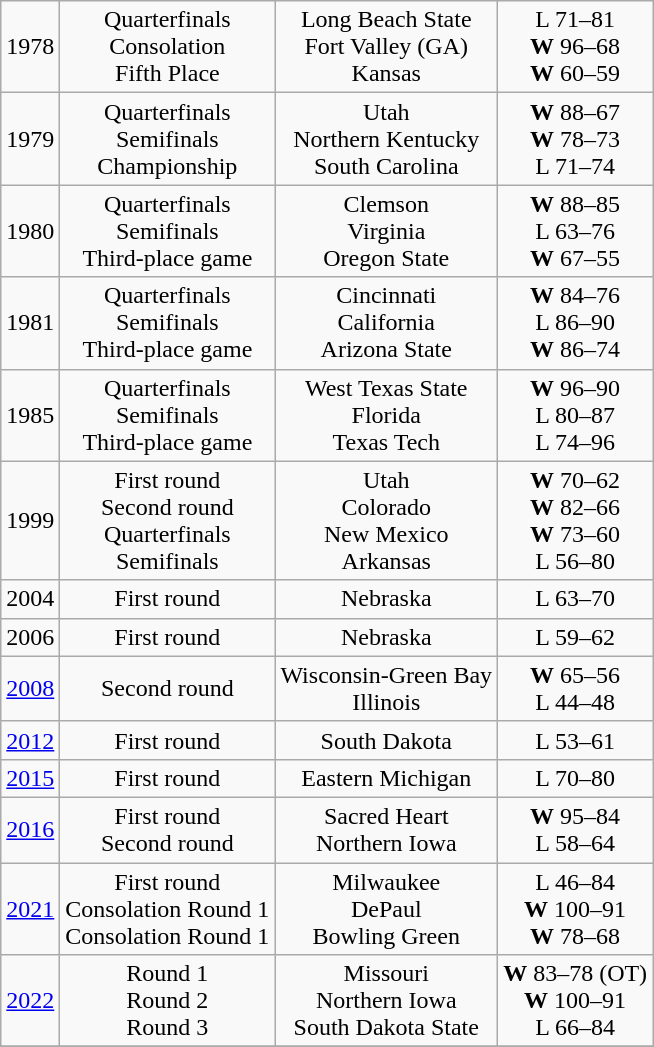<table class="wikitable">
<tr align="center">
<td>1978</td>
<td>Quarterfinals<br>Consolation<br>Fifth Place</td>
<td>Long Beach State <br>Fort Valley (GA)<br>Kansas</td>
<td>L 71–81<br><strong>W</strong> 96–68<br><strong>W</strong> 60–59</td>
</tr>
<tr align="center">
<td>1979</td>
<td>Quarterfinals<br>Semifinals<br>Championship</td>
<td>Utah<br> Northern Kentucky<br>South Carolina</td>
<td><strong>W</strong> 88–67<br><strong>W</strong> 78–73<br>L 71–74</td>
</tr>
<tr align="center">
<td>1980</td>
<td>Quarterfinals<br>Semifinals<br>Third-place game</td>
<td>Clemson<br> Virginia<br>Oregon State</td>
<td><strong>W</strong> 88–85<br>L 63–76<br><strong>W</strong> 67–55</td>
</tr>
<tr align="center">
<td>1981</td>
<td>Quarterfinals<br>Semifinals<br>Third-place game</td>
<td>Cincinnati<br> California<br> Arizona State</td>
<td><strong>W</strong> 84–76<br>L 86–90<br><strong>W</strong> 86–74</td>
</tr>
<tr align="center">
<td>1985</td>
<td>Quarterfinals<br>Semifinals<br>Third-place game</td>
<td>West Texas State<br>Florida<br>Texas Tech</td>
<td><strong>W</strong> 96–90<br>L 80–87<br>L 74–96</td>
</tr>
<tr align="center">
<td>1999</td>
<td>First round<br>Second round<br>Quarterfinals<br>Semifinals</td>
<td>Utah<br> Colorado<br> New Mexico<br>Arkansas</td>
<td><strong>W</strong> 70–62<br><strong>W</strong> 82–66<br><strong>W</strong> 73–60<br>L 56–80</td>
</tr>
<tr align="center">
<td>2004</td>
<td>First round</td>
<td>Nebraska</td>
<td>L 63–70</td>
</tr>
<tr align="center">
<td>2006</td>
<td>First round</td>
<td>Nebraska</td>
<td>L 59–62</td>
</tr>
<tr align="center">
<td><a href='#'>2008</a></td>
<td>Second round</td>
<td>Wisconsin-Green Bay<br>Illinois</td>
<td><strong>W</strong> 65–56<br>L 44–48</td>
</tr>
<tr align="center">
<td><a href='#'>2012</a></td>
<td>First round</td>
<td>South Dakota</td>
<td>L 53–61</td>
</tr>
<tr align="center">
<td><a href='#'>2015</a></td>
<td>First round</td>
<td>Eastern Michigan</td>
<td>L 70–80</td>
</tr>
<tr align="center">
<td><a href='#'>2016</a></td>
<td>First round<br>Second round</td>
<td>Sacred Heart<br>Northern Iowa</td>
<td><strong>W</strong> 95–84<br>L 58–64</td>
</tr>
<tr align="center">
<td><a href='#'>2021</a></td>
<td>First round<br>Consolation Round 1<br>Consolation Round 1</td>
<td>Milwaukee <br>DePaul<br>Bowling Green</td>
<td>L 46–84<br><strong>W</strong> 100–91<br><strong>W</strong> 78–68</td>
</tr>
<tr align="center">
<td><a href='#'>2022</a></td>
<td>Round 1<br>Round 2<br>Round 3</td>
<td>Missouri<br>Northern Iowa<br>South Dakota State</td>
<td><strong>W</strong>  83–78 (OT)<br><strong>W</strong> 100–91<br>L 66–84</td>
</tr>
<tr align="center">
</tr>
</table>
